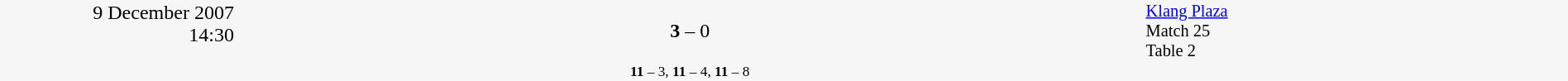<table style="width:100%; background:#f6f6f6;" cellspacing="0">
<tr>
<td rowspan="2" width="15%" style="text-align:right; vertical-align:top;">9 December 2007<br>14:30<br></td>
<td width="25%" style="text-align:right"><strong></strong></td>
<td width="8%" style="text-align:center"><strong>3</strong> – 0</td>
<td width="25%"></td>
<td width="27%" style="font-size:85%; vertical-align:top;"><a href='#'>Klang Plaza</a><br>Match 25<br>Table 2</td>
</tr>
<tr width="58%" style="font-size:85%;vertical-align:top;"|>
<td colspan="3" style="font-size:85%; text-align:center; vertical-align:top;"><strong>11</strong> – 3, <strong>11</strong> – 4, <strong>11</strong> – 8</td>
</tr>
</table>
